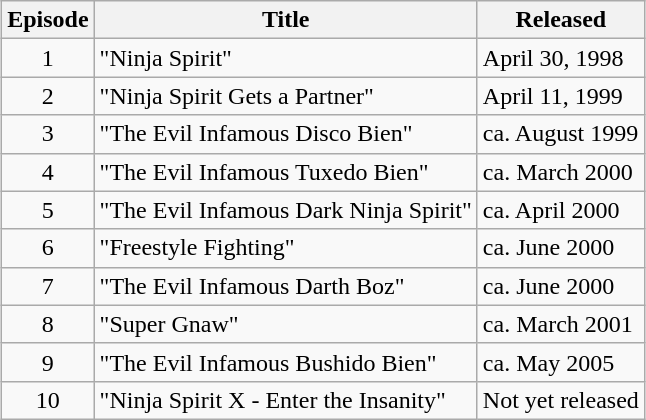<table class="wikitable" style="margin: 1em auto 1em auto">
<tr>
<th>Episode</th>
<th>Title</th>
<th>Released</th>
</tr>
<tr>
<td align="center">1</td>
<td>"Ninja Spirit"</td>
<td>April 30, 1998</td>
</tr>
<tr>
<td align="center">2</td>
<td>"Ninja Spirit Gets a Partner"</td>
<td>April 11, 1999</td>
</tr>
<tr>
<td align="center">3</td>
<td>"The Evil Infamous Disco Bien"</td>
<td>ca. August 1999</td>
</tr>
<tr>
<td align="center">4</td>
<td>"The Evil Infamous Tuxedo Bien"</td>
<td>ca. March 2000</td>
</tr>
<tr>
<td align="center">5</td>
<td>"The Evil Infamous Dark Ninja Spirit"</td>
<td>ca. April 2000</td>
</tr>
<tr>
<td align="center">6</td>
<td>"Freestyle Fighting"</td>
<td>ca. June 2000</td>
</tr>
<tr>
<td align="center">7</td>
<td>"The Evil Infamous Darth Boz"</td>
<td>ca. June 2000</td>
</tr>
<tr>
<td align="center">8</td>
<td>"Super Gnaw"</td>
<td>ca. March 2001</td>
</tr>
<tr>
<td align="center">9</td>
<td>"The Evil Infamous Bushido Bien"</td>
<td>ca. May 2005</td>
</tr>
<tr>
<td align="center">10</td>
<td>"Ninja Spirit X - Enter the Insanity"</td>
<td>Not yet released</td>
</tr>
</table>
